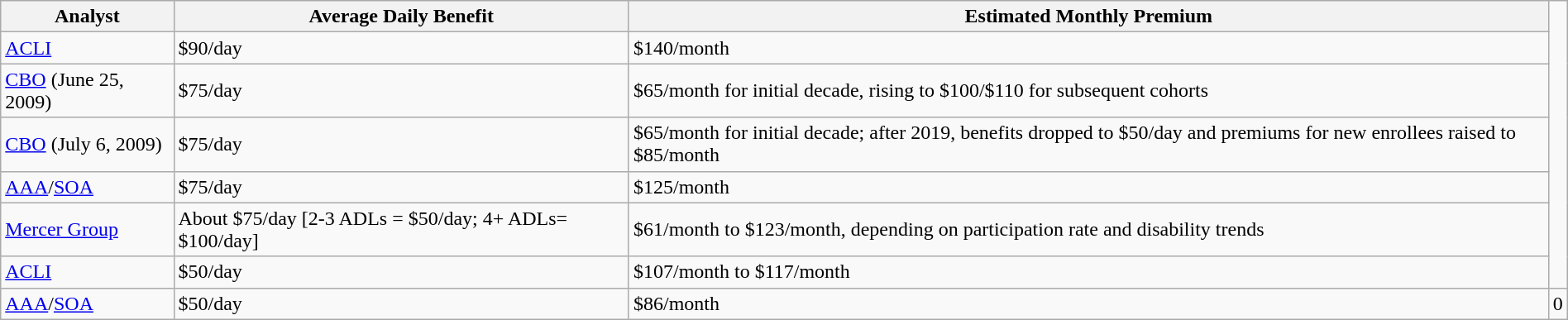<table class="wikitable" style="margin: 1em auto 1em auto">
<tr>
<th>Analyst</th>
<th>Average Daily Benefit</th>
<th>Estimated Monthly Premium</th>
</tr>
<tr>
<td><a href='#'>ACLI</a></td>
<td>$90/day</td>
<td>$140/month</td>
</tr>
<tr>
<td><a href='#'>CBO</a> (June 25, 2009)</td>
<td>$75/day</td>
<td>$65/month for initial decade, rising to $100/$110 for subsequent cohorts</td>
</tr>
<tr>
<td><a href='#'>CBO</a> (July 6, 2009)</td>
<td>$75/day</td>
<td>$65/month for initial decade; after 2019, benefits dropped to $50/day and premiums for new enrollees raised to $85/month</td>
</tr>
<tr>
<td><a href='#'>AAA</a>/<a href='#'>SOA</a></td>
<td>$75/day</td>
<td>$125/month</td>
</tr>
<tr>
<td><a href='#'>Mercer Group</a></td>
<td>About $75/day [2-3 ADLs = $50/day; 4+ ADLs= $100/day]</td>
<td>$61/month to $123/month, depending on participation rate and disability trends</td>
</tr>
<tr>
<td><a href='#'>ACLI</a></td>
<td>$50/day</td>
<td>$107/month to $117/month</td>
</tr>
<tr>
<td><a href='#'>AAA</a>/<a href='#'>SOA</a></td>
<td>$50/day</td>
<td>$86/month</td>
<td>0</td>
</tr>
</table>
